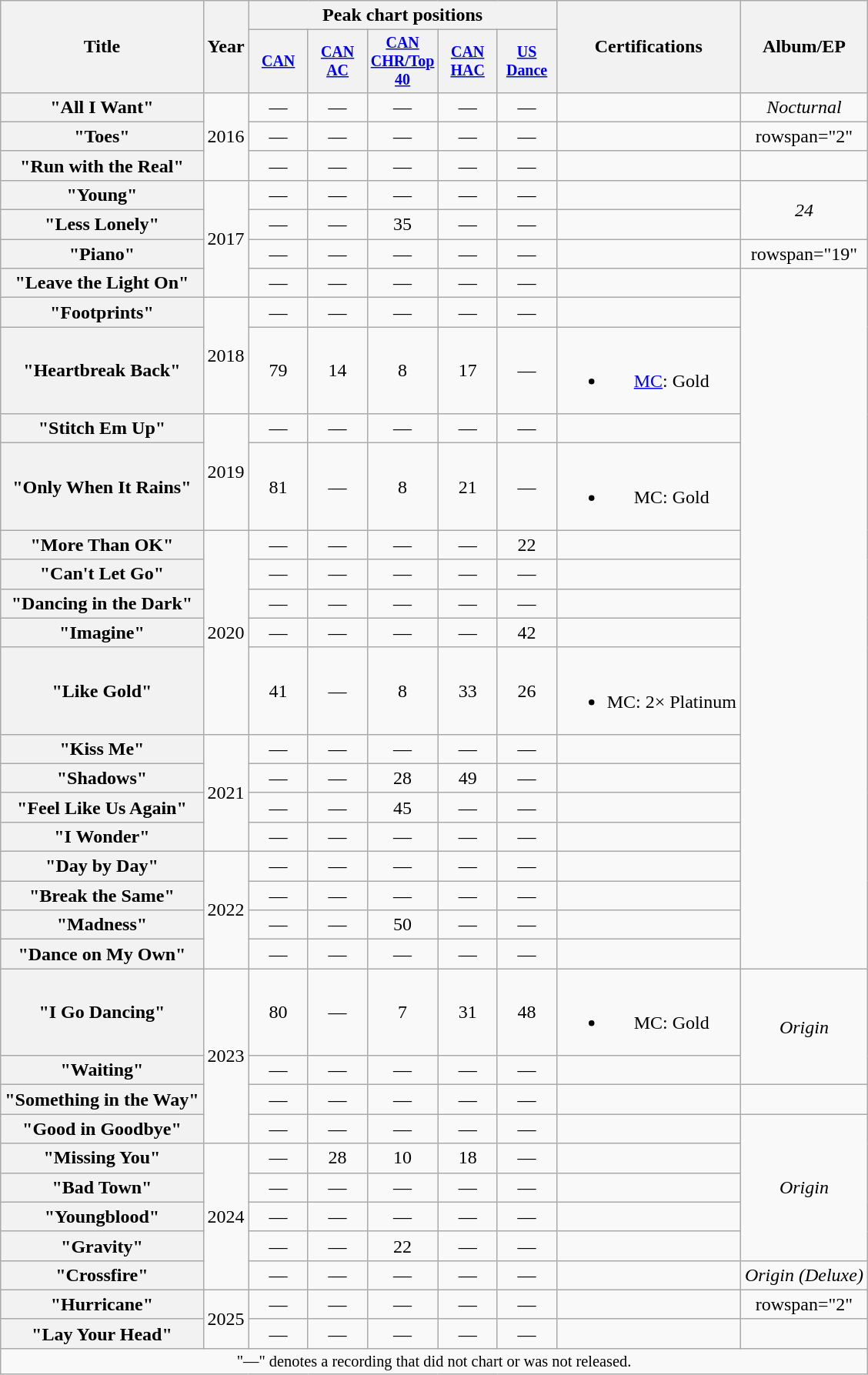<table class="wikitable plainrowheaders" style="text-align:center;">
<tr>
<th scope="col" rowspan="2">Title</th>
<th scope="col" rowspan="2">Year</th>
<th colspan="5" scope="col">Peak chart positions</th>
<th scope="col" rowspan="2">Certifications</th>
<th scope="col" rowspan="2">Album/EP</th>
</tr>
<tr style="font-size:smaller;">
<th style="width:45px;"><a href='#'>CAN</a><br></th>
<th style="width:45px;"><a href='#'>CAN<br>AC</a><br></th>
<th style="width:45px;"><a href='#'>CAN<br>CHR/Top 40</a><br></th>
<th style="width:45px;"><a href='#'>CAN<br>HAC</a><br></th>
<th style="width:45px;"><a href='#'>US<br>Dance</a><br></th>
</tr>
<tr>
<th scope="row">"All I Want"</th>
<td rowspan="3">2016</td>
<td>—</td>
<td>—</td>
<td>—</td>
<td>—</td>
<td>—</td>
<td></td>
<td><em>Nocturnal</em></td>
</tr>
<tr>
<th scope="row">"Toes"<br></th>
<td>—</td>
<td>—</td>
<td>—</td>
<td>—</td>
<td>—</td>
<td></td>
<td>rowspan="2" </td>
</tr>
<tr>
<th scope="row">"Run with the Real"<br></th>
<td>—</td>
<td>—</td>
<td>—</td>
<td>—</td>
<td>—</td>
<td></td>
</tr>
<tr>
<th scope="row">"Young"<br></th>
<td rowspan="4">2017</td>
<td>—</td>
<td>—</td>
<td>—</td>
<td>—</td>
<td>—</td>
<td></td>
<td rowspan="2"><em>24</em></td>
</tr>
<tr>
<th scope="row">"Less Lonely"</th>
<td>—</td>
<td>—</td>
<td>35</td>
<td>—</td>
<td>—</td>
<td></td>
</tr>
<tr>
<th scope="row">"Piano"<br></th>
<td>—</td>
<td>—</td>
<td>—</td>
<td>—</td>
<td>—</td>
<td></td>
<td>rowspan="19" </td>
</tr>
<tr>
<th scope="row">"Leave the Light On"<br></th>
<td>—</td>
<td>—</td>
<td>—</td>
<td>—</td>
<td>—</td>
<td></td>
</tr>
<tr>
<th scope="row">"Footprints"<br></th>
<td rowspan="2">2018</td>
<td>—</td>
<td>—</td>
<td>—</td>
<td>—</td>
<td>—</td>
<td></td>
</tr>
<tr>
<th scope="row">"Heartbreak Back"<br></th>
<td>79</td>
<td>14</td>
<td>8</td>
<td>17</td>
<td>—</td>
<td><br><ul><li><a href='#'>MC</a>: Gold</li></ul></td>
</tr>
<tr>
<th scope="row">"Stitch Em Up"<br></th>
<td rowspan="2">2019</td>
<td>—</td>
<td>—</td>
<td>—</td>
<td>—</td>
<td>—</td>
<td></td>
</tr>
<tr>
<th scope="row">"Only When It Rains"<br></th>
<td>81</td>
<td>—</td>
<td>8</td>
<td>21</td>
<td>—</td>
<td><br><ul><li>MC: Gold</li></ul></td>
</tr>
<tr>
<th scope="row">"More Than OK"<br></th>
<td rowspan="5">2020</td>
<td>—</td>
<td>—</td>
<td>—</td>
<td>—</td>
<td>22</td>
<td></td>
</tr>
<tr>
<th scope="row">"Can't Let Go"<br></th>
<td>—</td>
<td>—</td>
<td>—</td>
<td>—</td>
<td>—</td>
<td></td>
</tr>
<tr>
<th scope="row">"Dancing in the Dark"</th>
<td>—</td>
<td>—</td>
<td>—</td>
<td>—</td>
<td>—</td>
<td></td>
</tr>
<tr>
<th scope="row">"Imagine"<br></th>
<td>—</td>
<td>—</td>
<td>—</td>
<td>—</td>
<td>42</td>
<td></td>
</tr>
<tr>
<th scope="row">"Like Gold"<br></th>
<td>41</td>
<td>—</td>
<td>8</td>
<td>33</td>
<td>26</td>
<td><br><ul><li>MC: 2× Platinum</li></ul></td>
</tr>
<tr>
<th scope="row">"Kiss Me"<br></th>
<td rowspan="4">2021</td>
<td>—</td>
<td>—</td>
<td>—</td>
<td>—</td>
<td>—</td>
<td></td>
</tr>
<tr>
<th scope="row">"Shadows"<br></th>
<td>—</td>
<td>—</td>
<td>28</td>
<td>49</td>
<td>—</td>
<td></td>
</tr>
<tr>
<th scope="row">"Feel Like Us Again"<br></th>
<td>—</td>
<td>—</td>
<td>45</td>
<td>—</td>
<td>—</td>
<td></td>
</tr>
<tr>
<th scope="row">"I Wonder"<br></th>
<td>—</td>
<td>—</td>
<td>—</td>
<td>—</td>
<td>—</td>
<td></td>
</tr>
<tr>
<th scope="row">"Day by Day"<br></th>
<td rowspan="4">2022</td>
<td>—</td>
<td>—</td>
<td>—</td>
<td>—</td>
<td>—</td>
<td></td>
</tr>
<tr>
<th scope="row">"Break the Same"<br></th>
<td>—</td>
<td>—</td>
<td>—</td>
<td>—</td>
<td>—</td>
<td></td>
</tr>
<tr>
<th scope="row">"Madness"<br></th>
<td>—</td>
<td>—</td>
<td>50</td>
<td>—</td>
<td>—</td>
<td></td>
</tr>
<tr>
<th scope="row">"Dance on My Own"<br></th>
<td>—</td>
<td>—</td>
<td>—</td>
<td>—</td>
<td>—</td>
<td></td>
</tr>
<tr>
<th scope="row">"I Go Dancing"<br></th>
<td rowspan="4">2023</td>
<td>80</td>
<td>—</td>
<td>7</td>
<td>31</td>
<td>48</td>
<td><br><ul><li>MC: Gold</li></ul></td>
<td rowspan="2"><em>Origin</em></td>
</tr>
<tr>
<th scope="row">"Waiting"<br></th>
<td>—</td>
<td>—</td>
<td>—</td>
<td>—</td>
<td>—</td>
<td></td>
</tr>
<tr>
<th scope="row">"Something in the Way"<br></th>
<td>—</td>
<td>—</td>
<td>—</td>
<td>—</td>
<td>—</td>
<td></td>
<td></td>
</tr>
<tr>
<th scope="row">"Good in Goodbye"<br></th>
<td>—</td>
<td>—</td>
<td>—</td>
<td>—</td>
<td>—</td>
<td></td>
<td rowspan="5"><em>Origin</em></td>
</tr>
<tr>
<th scope="row">"Missing You"<br></th>
<td rowspan="5">2024</td>
<td>—</td>
<td>28</td>
<td>10</td>
<td>18</td>
<td>—</td>
<td></td>
</tr>
<tr>
<th scope="row">"Bad Town"<br></th>
<td>—</td>
<td>—</td>
<td>—</td>
<td>—</td>
<td>—</td>
<td></td>
</tr>
<tr>
<th scope="row">"Youngblood"<br></th>
<td>—</td>
<td>—</td>
<td>—</td>
<td>—</td>
<td>—</td>
<td></td>
</tr>
<tr>
<th scope="row">"Gravity"<br></th>
<td>—</td>
<td>—</td>
<td>22</td>
<td>—</td>
<td>—</td>
<td></td>
</tr>
<tr>
<th scope="row">"Crossfire"<br></th>
<td>—</td>
<td>—</td>
<td>—</td>
<td>—</td>
<td>—</td>
<td></td>
<td><em>Origin (Deluxe)</em></td>
</tr>
<tr>
<th scope="row">"Hurricane"<br></th>
<td rowspan="2">2025</td>
<td>—</td>
<td>—</td>
<td>—</td>
<td>—</td>
<td>—</td>
<td></td>
<td>rowspan="2" </td>
</tr>
<tr>
<th scope="row">"Lay Your Head"<br></th>
<td>—</td>
<td>—</td>
<td>—</td>
<td>—</td>
<td>—</td>
<td></td>
</tr>
<tr>
<td colspan="9" style="font-size:85%">"—" denotes a recording that did not chart or was not released.</td>
</tr>
</table>
